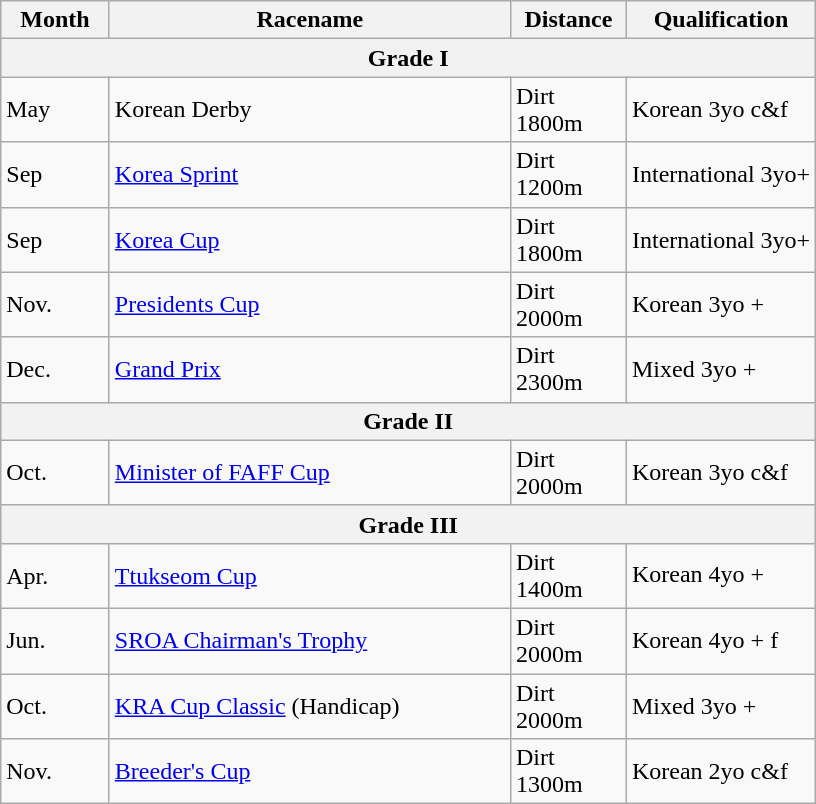<table class=wikitable>
<tr>
<th style="width:65px"><strong>Month</strong></th>
<th style="width:260px"><strong>Racename</strong></th>
<th style="width:70px"><strong>Distance</strong></th>
<th><strong>Qualification</strong></th>
</tr>
<tr>
<th colspan="4">Grade I</th>
</tr>
<tr>
<td>May</td>
<td>Korean Derby</td>
<td>Dirt 1800m</td>
<td>Korean 3yo c&f</td>
</tr>
<tr>
<td>Sep</td>
<td><a href='#'>Korea Sprint</a></td>
<td>Dirt 1200m</td>
<td>International 3yo+</td>
</tr>
<tr>
<td>Sep</td>
<td><a href='#'>Korea Cup</a></td>
<td>Dirt 1800m</td>
<td>International 3yo+</td>
</tr>
<tr>
<td>Nov.</td>
<td><a href='#'>Presidents Cup</a></td>
<td>Dirt 2000m</td>
<td>Korean 3yo +</td>
</tr>
<tr>
<td>Dec.</td>
<td><a href='#'>Grand Prix</a></td>
<td>Dirt 2300m</td>
<td>Mixed 3yo +</td>
</tr>
<tr>
<th colspan="4">Grade II</th>
</tr>
<tr>
<td>Oct.</td>
<td><a href='#'>Minister of FAFF Cup</a></td>
<td>Dirt 2000m</td>
<td>Korean 3yo c&f</td>
</tr>
<tr>
<th colspan="4">Grade III</th>
</tr>
<tr>
<td>Apr.</td>
<td><a href='#'>Ttukseom Cup</a></td>
<td>Dirt 1400m</td>
<td>Korean 4yo +　</td>
</tr>
<tr>
<td>Jun.</td>
<td><a href='#'>SROA Chairman's Trophy</a></td>
<td>Dirt 2000m</td>
<td>Korean 4yo + f</td>
</tr>
<tr>
<td>Oct.</td>
<td><a href='#'>KRA Cup Classic</a> (Handicap)</td>
<td>Dirt 2000m</td>
<td>Mixed 3yo +</td>
</tr>
<tr>
<td>Nov.</td>
<td><a href='#'>Breeder's Cup</a></td>
<td>Dirt 1300m</td>
<td>Korean 2yo c&f</td>
</tr>
</table>
